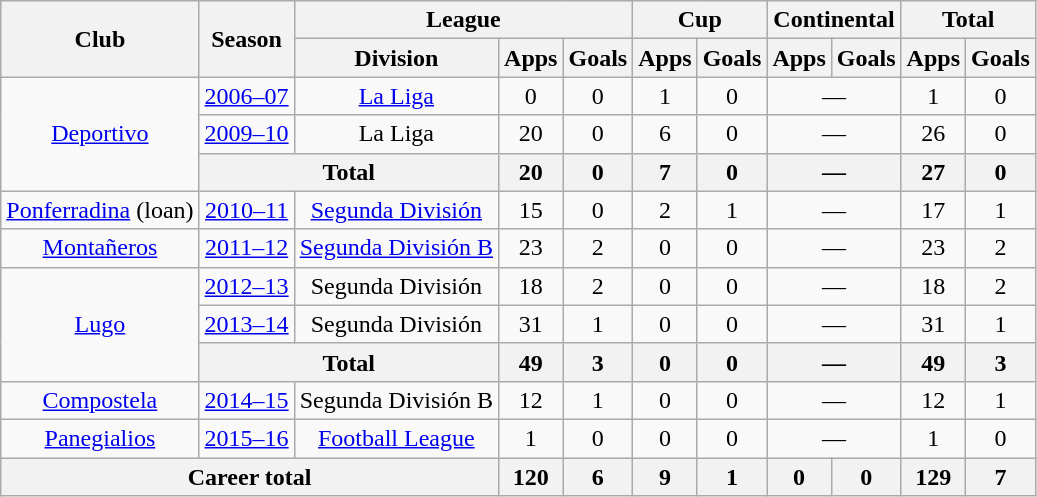<table class="wikitable" style="text-align: center;">
<tr>
<th rowspan="2">Club</th>
<th rowspan="2">Season</th>
<th colspan="3">League</th>
<th colspan="2">Cup</th>
<th colspan="2">Continental</th>
<th colspan="2">Total</th>
</tr>
<tr>
<th>Division</th>
<th>Apps</th>
<th>Goals</th>
<th>Apps</th>
<th>Goals</th>
<th>Apps</th>
<th>Goals</th>
<th>Apps</th>
<th>Goals</th>
</tr>
<tr>
<td rowspan="3"><a href='#'>Deportivo</a></td>
<td><a href='#'>2006–07</a></td>
<td><a href='#'>La Liga</a></td>
<td>0</td>
<td>0</td>
<td>1</td>
<td>0</td>
<td colspan="2">—</td>
<td>1</td>
<td>0</td>
</tr>
<tr>
<td><a href='#'>2009–10</a></td>
<td>La Liga</td>
<td>20</td>
<td>0</td>
<td>6</td>
<td>0</td>
<td colspan="2">—</td>
<td>26</td>
<td>0</td>
</tr>
<tr>
<th colspan="2">Total</th>
<th>20</th>
<th>0</th>
<th>7</th>
<th>0</th>
<th colspan="2">—</th>
<th>27</th>
<th>0</th>
</tr>
<tr>
<td rowspan="1"><a href='#'>Ponferradina</a> (loan)</td>
<td><a href='#'>2010–11</a></td>
<td><a href='#'>Segunda División</a></td>
<td>15</td>
<td>0</td>
<td>2</td>
<td>1</td>
<td colspan="2">—</td>
<td>17</td>
<td>1</td>
</tr>
<tr>
<td rowspan="1"><a href='#'>Montañeros</a></td>
<td><a href='#'>2011–12</a></td>
<td><a href='#'>Segunda División B</a></td>
<td>23</td>
<td>2</td>
<td>0</td>
<td>0</td>
<td colspan="2">—</td>
<td>23</td>
<td>2</td>
</tr>
<tr>
<td rowspan="3"><a href='#'>Lugo</a></td>
<td><a href='#'>2012–13</a></td>
<td>Segunda División</td>
<td>18</td>
<td>2</td>
<td>0</td>
<td>0</td>
<td colspan="2">—</td>
<td>18</td>
<td>2</td>
</tr>
<tr>
<td><a href='#'>2013–14</a></td>
<td>Segunda División</td>
<td>31</td>
<td>1</td>
<td>0</td>
<td>0</td>
<td colspan="2">—</td>
<td>31</td>
<td>1</td>
</tr>
<tr>
<th colspan="2">Total</th>
<th>49</th>
<th>3</th>
<th>0</th>
<th>0</th>
<th colspan="2">—</th>
<th>49</th>
<th>3</th>
</tr>
<tr>
<td rowspan="1"><a href='#'>Compostela</a></td>
<td><a href='#'>2014–15</a></td>
<td>Segunda División B</td>
<td>12</td>
<td>1</td>
<td>0</td>
<td>0</td>
<td colspan="2">—</td>
<td>12</td>
<td>1</td>
</tr>
<tr>
<td rowspan="1"><a href='#'>Panegialios</a></td>
<td><a href='#'>2015–16</a></td>
<td><a href='#'>Football League</a></td>
<td>1</td>
<td>0</td>
<td>0</td>
<td>0</td>
<td colspan="2">—</td>
<td>1</td>
<td>0</td>
</tr>
<tr>
<th colspan="3">Career total</th>
<th>120</th>
<th>6</th>
<th>9</th>
<th>1</th>
<th>0</th>
<th>0</th>
<th>129</th>
<th>7</th>
</tr>
</table>
